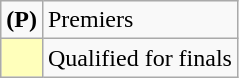<table class=wikitable>
<tr>
<td><strong>(P)</strong></td>
<td>Premiers</td>
</tr>
<tr>
<td bgcolor=FFFFBB></td>
<td>Qualified for finals</td>
</tr>
</table>
